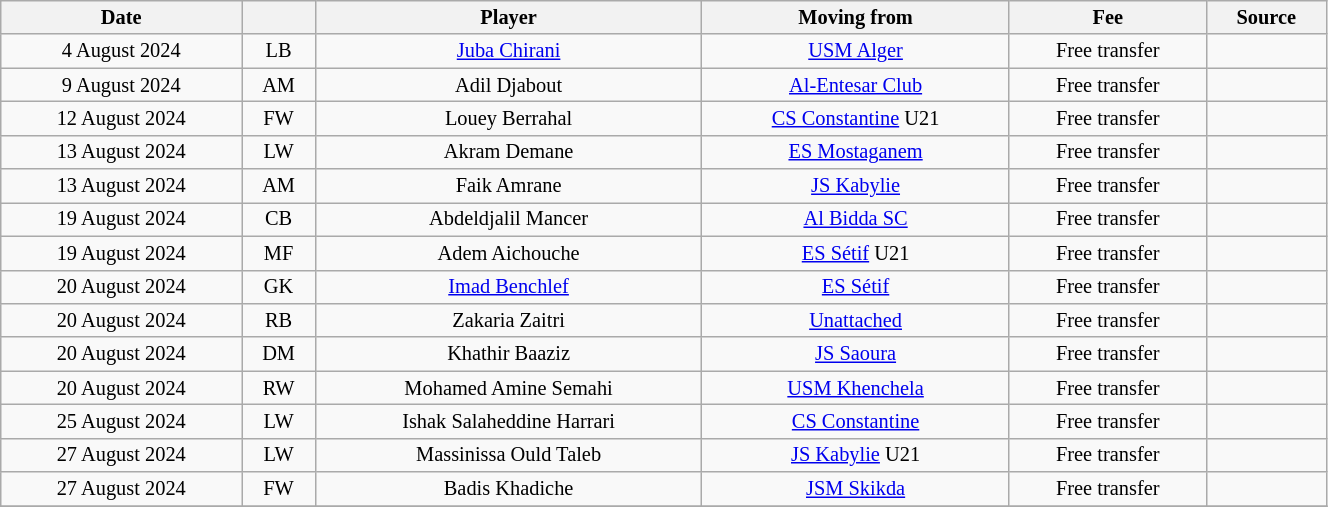<table class="wikitable sortable" style="width:70%; text-align:center; font-size:85%; text-align:centre;">
<tr>
<th>Date</th>
<th></th>
<th>Player</th>
<th>Moving from</th>
<th>Fee</th>
<th>Source</th>
</tr>
<tr>
<td>4 August 2024</td>
<td>LB</td>
<td> <a href='#'>Juba Chirani</a></td>
<td><a href='#'>USM Alger</a></td>
<td>Free transfer</td>
<td></td>
</tr>
<tr>
<td>9 August 2024</td>
<td>AM</td>
<td> Adil Djabout</td>
<td> <a href='#'>Al-Entesar Club</a></td>
<td>Free transfer</td>
<td></td>
</tr>
<tr>
<td>12 August 2024</td>
<td>FW</td>
<td> Louey Berrahal</td>
<td><a href='#'>CS Constantine</a> U21</td>
<td>Free transfer</td>
<td></td>
</tr>
<tr>
<td>13 August 2024</td>
<td>LW</td>
<td> Akram Demane</td>
<td><a href='#'>ES Mostaganem</a></td>
<td>Free transfer</td>
<td></td>
</tr>
<tr>
<td>13 August 2024</td>
<td>AM</td>
<td> Faik Amrane</td>
<td><a href='#'>JS Kabylie</a></td>
<td>Free transfer</td>
<td></td>
</tr>
<tr>
<td>19 August 2024</td>
<td>CB</td>
<td> Abdeldjalil Mancer</td>
<td> <a href='#'>Al Bidda SC</a></td>
<td>Free transfer</td>
<td></td>
</tr>
<tr>
<td>19 August 2024</td>
<td>MF</td>
<td> Adem Aichouche</td>
<td><a href='#'>ES Sétif</a> U21</td>
<td>Free transfer</td>
<td></td>
</tr>
<tr>
<td>20 August 2024</td>
<td>GK</td>
<td> <a href='#'>Imad Benchlef</a></td>
<td><a href='#'>ES Sétif</a></td>
<td>Free transfer</td>
<td></td>
</tr>
<tr>
<td>20 August 2024</td>
<td>RB</td>
<td> Zakaria Zaitri</td>
<td><a href='#'>Unattached</a></td>
<td>Free transfer</td>
<td></td>
</tr>
<tr>
<td>20 August 2024</td>
<td>DM</td>
<td> Khathir Baaziz</td>
<td><a href='#'>JS Saoura</a></td>
<td>Free transfer</td>
<td></td>
</tr>
<tr>
<td>20 August 2024</td>
<td>RW</td>
<td> Mohamed Amine Semahi</td>
<td><a href='#'>USM Khenchela</a></td>
<td>Free transfer</td>
<td></td>
</tr>
<tr>
<td>25 August 2024</td>
<td>LW</td>
<td> Ishak Salaheddine Harrari</td>
<td><a href='#'>CS Constantine</a></td>
<td>Free transfer</td>
<td></td>
</tr>
<tr>
<td>27 August 2024</td>
<td>LW</td>
<td> Massinissa Ould Taleb</td>
<td><a href='#'>JS Kabylie</a> U21</td>
<td>Free transfer</td>
<td></td>
</tr>
<tr>
<td>27 August 2024</td>
<td>FW</td>
<td> Badis Khadiche</td>
<td><a href='#'>JSM Skikda</a></td>
<td>Free transfer</td>
<td></td>
</tr>
<tr>
</tr>
</table>
